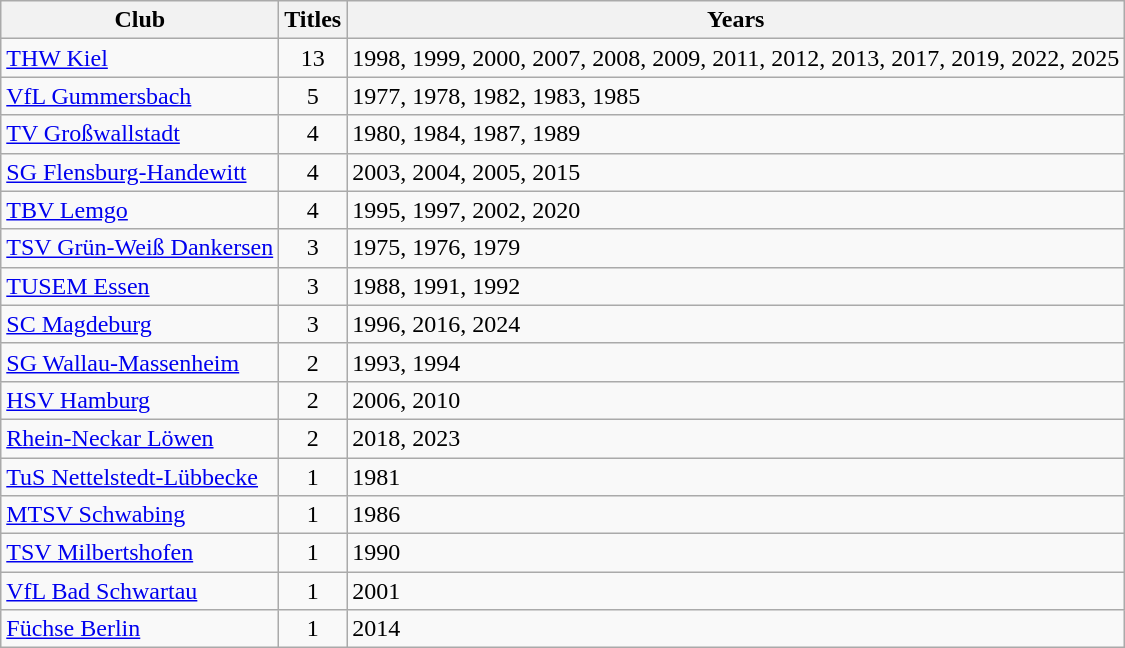<table class="wikitable">
<tr>
<th>Club</th>
<th>Titles</th>
<th>Years</th>
</tr>
<tr>
<td><a href='#'>THW Kiel</a></td>
<td align="center">13</td>
<td>1998, 1999, 2000, 2007, 2008, 2009, 2011, 2012, 2013, 2017, 2019, 2022, 2025</td>
</tr>
<tr>
<td><a href='#'>VfL Gummersbach</a></td>
<td align="center">5</td>
<td>1977, 1978, 1982, 1983, 1985</td>
</tr>
<tr>
<td><a href='#'>TV Großwallstadt</a></td>
<td align="center">4</td>
<td>1980, 1984, 1987, 1989</td>
</tr>
<tr>
<td><a href='#'>SG Flensburg-Handewitt</a></td>
<td align="center">4</td>
<td>2003, 2004, 2005, 2015</td>
</tr>
<tr>
<td><a href='#'>TBV Lemgo</a></td>
<td align="center">4</td>
<td>1995, 1997, 2002, 2020</td>
</tr>
<tr>
<td><a href='#'>TSV Grün-Weiß Dankersen</a></td>
<td align="center">3</td>
<td>1975, 1976, 1979</td>
</tr>
<tr>
<td><a href='#'>TUSEM Essen</a></td>
<td align="center">3</td>
<td>1988, 1991, 1992</td>
</tr>
<tr>
<td><a href='#'>SC Magdeburg</a></td>
<td align="center">3</td>
<td>1996, 2016, 2024</td>
</tr>
<tr>
<td><a href='#'>SG Wallau-Massenheim</a></td>
<td align="center">2</td>
<td>1993, 1994</td>
</tr>
<tr>
<td><a href='#'>HSV Hamburg</a></td>
<td align="center">2</td>
<td>2006, 2010</td>
</tr>
<tr>
<td><a href='#'>Rhein-Neckar Löwen</a></td>
<td align="center">2</td>
<td>2018, 2023</td>
</tr>
<tr>
<td><a href='#'>TuS Nettelstedt-Lübbecke</a></td>
<td align="center">1</td>
<td>1981</td>
</tr>
<tr>
<td><a href='#'>MTSV Schwabing</a></td>
<td align="center">1</td>
<td>1986</td>
</tr>
<tr>
<td><a href='#'>TSV Milbertshofen</a></td>
<td align="center">1</td>
<td>1990</td>
</tr>
<tr>
<td><a href='#'>VfL Bad Schwartau</a></td>
<td align="center">1</td>
<td>2001</td>
</tr>
<tr>
<td><a href='#'>Füchse Berlin</a></td>
<td align="center">1</td>
<td>2014</td>
</tr>
</table>
